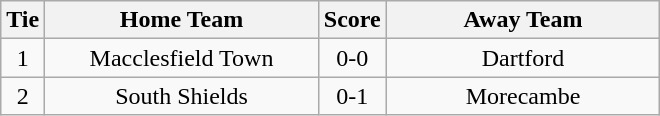<table class="wikitable" style="text-align:center;">
<tr>
<th width=20>Tie</th>
<th width=175>Home Team</th>
<th width=20>Score</th>
<th width=175>Away Team</th>
</tr>
<tr>
<td>1</td>
<td>Macclesfield Town</td>
<td>0-0</td>
<td>Dartford</td>
</tr>
<tr>
<td>2</td>
<td>South Shields</td>
<td>0-1</td>
<td>Morecambe</td>
</tr>
</table>
